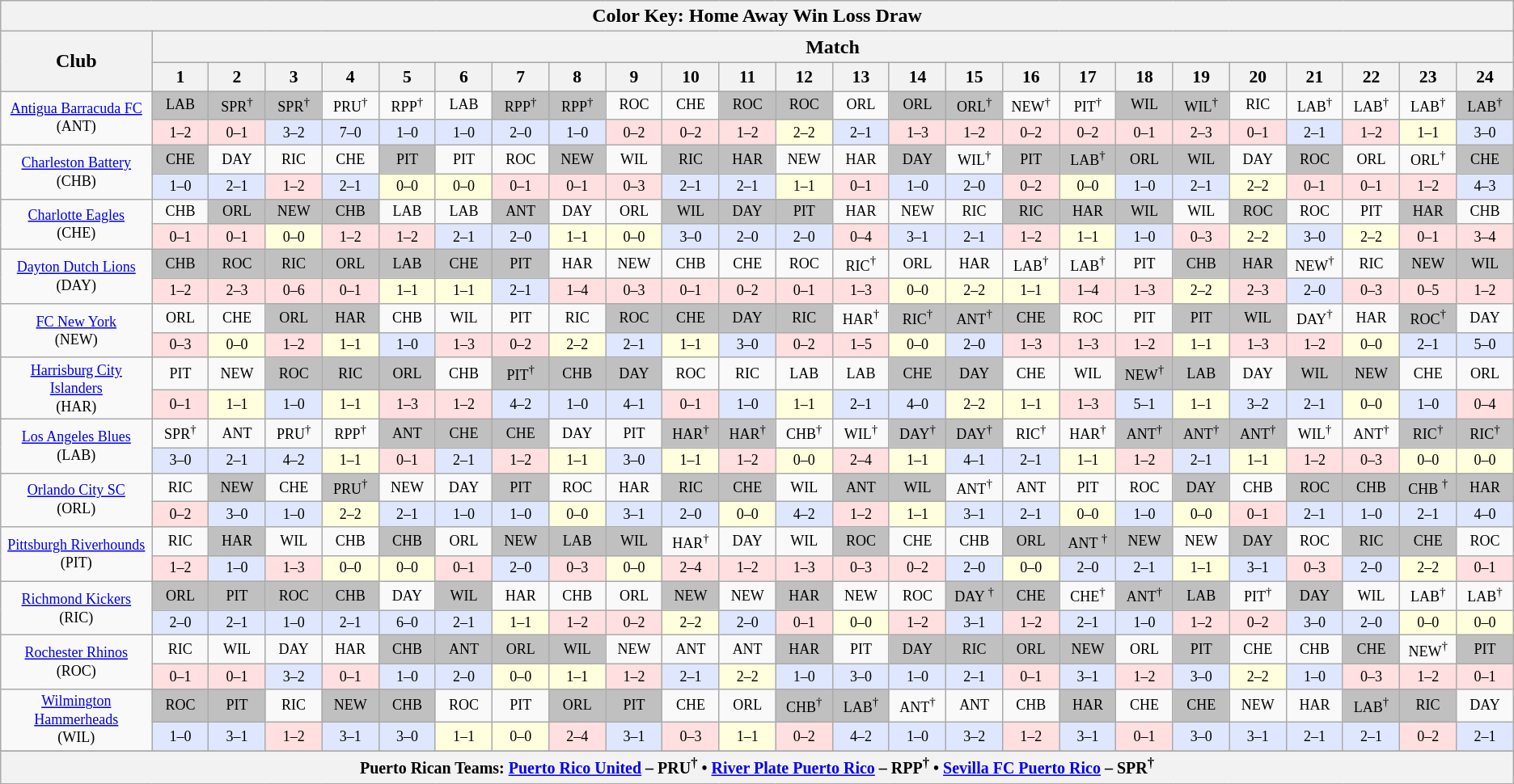<table class="wikitable" style="text-align:center;width=100%">
<tr>
<th colspan="25">Color Key: <span>Home</span>  <span>Away</span>  <span>Win</span>  <span>Loss</span>  <span>Draw</span> </th>
</tr>
<tr>
<th width="10%" rowspan="2">Club</th>
<th width="90%" colspan="24">Match</th>
</tr>
<tr style="background-color:#CCCCCC; font-size: 90%">
<th width="3.75%">1</th>
<th width="3.75%">2</th>
<th width="3.75%">3</th>
<th width="3.75%">4</th>
<th width="3.75%">5</th>
<th width="3.75%">6</th>
<th width="3.75%">7</th>
<th width="3.75%">8</th>
<th width="3.75%">9</th>
<th width="3.75%">10</th>
<th width="3.75%">11</th>
<th width="3.75%">12</th>
<th width="3.75%">13</th>
<th width="3.75%">14</th>
<th width="3.75%">15</th>
<th width="3.75%">16</th>
<th width="3.75%">17</th>
<th width="3.75%">18</th>
<th width="3.75%">19</th>
<th width="3.75%">20</th>
<th width="3.75%">21</th>
<th width="3.75%">22</th>
<th width="3.75%">23</th>
<th width="3.75%">24<br></th>
</tr>
<tr style="font-size: 75%">
<td rowspan="2"><a href='#'>Antigua Barracuda FC</a><br>(ANT)</td>
<td bgcolor=#C0C0C0>LAB</td>
<td bgcolor=#C0C0C0>SPR<sup>†</sup></td>
<td bgcolor=#C0C0C0>SPR<sup>†</sup></td>
<td>PRU<sup>†</sup></td>
<td>RPP<sup>†</sup></td>
<td>LAB</td>
<td bgcolor=#C0C0C0>RPP<sup>†</sup></td>
<td bgcolor=#C0C0C0>RPP<sup>†</sup></td>
<td>ROC</td>
<td>CHE</td>
<td bgcolor=#C0C0C0>ROC</td>
<td bgcolor=#C0C0C0>ROC</td>
<td>ORL</td>
<td bgcolor=#C0C0C0>ORL</td>
<td bgcolor=#C0C0C0>ORL<sup>†</sup></td>
<td>NEW<sup>†</sup></td>
<td>PIT<sup>†</sup></td>
<td bgcolor=#C0C0C0>WIL</td>
<td bgcolor=#C0C0C0>WIL<sup>†</sup></td>
<td>RIC</td>
<td>LAB<sup>†</sup></td>
<td>LAB<sup>†</sup></td>
<td>LAB<sup>†</sup></td>
<td bgcolor=#C0C0C0>LAB<sup>†</sup></td>
</tr>
<tr style="font-size: 75%">
<td bgcolor=#FFDFDF>1–2</td>
<td bgcolor=#FFDFDF>0–1</td>
<td bgcolor=#DFE7FF>3–2</td>
<td bgcolor=#DFE7FF>7–0</td>
<td bgcolor=#DFE7FF>1–0</td>
<td bgcolor=#DFE7FF>1–0</td>
<td bgcolor=#DFE7FF>2–0</td>
<td bgcolor=#DFE7FF>1–0</td>
<td bgcolor=#FFDFDF>0–2</td>
<td bgcolor=#FFDFDF>0–2</td>
<td bgcolor=#FFDFDF>1–2</td>
<td bgcolor=#FFFFDD>2–2</td>
<td bgcolor=#DFE7FF>2–1</td>
<td bgcolor=#FFDFDF>1–3</td>
<td bgcolor=#FFDFDF>1–2</td>
<td bgcolor=#FFDFDF>0–2</td>
<td bgcolor=#FFDFDF>0–2</td>
<td bgcolor=#FFDFDF>0–1</td>
<td bgcolor=#FFDFDF>2–3</td>
<td bgcolor=#FFDFDF>0–1</td>
<td bgcolor=#DFE7FF>2–1</td>
<td bgcolor=#FFDFDF>1–2</td>
<td bgcolor=#FFFFDD>1–1</td>
<td bgcolor=#DFE7FF>3–0</td>
</tr>
<tr style="font-size: 75%">
<td rowspan="2"><a href='#'>Charleston Battery</a><br>(CHB)</td>
<td bgcolor=#C0C0C0>CHE</td>
<td>DAY</td>
<td>RIC</td>
<td>CHE</td>
<td bgcolor=#C0C0C0>PIT</td>
<td>PIT</td>
<td>ROC</td>
<td bgcolor=#C0C0C0>NEW</td>
<td>WIL</td>
<td bgcolor=#C0C0C0>RIC</td>
<td bgcolor=#C0C0C0>HAR</td>
<td>NEW</td>
<td>HAR</td>
<td bgcolor=#C0C0C0>DAY</td>
<td>WIL<sup>†</sup></td>
<td bgcolor=#C0C0C0>PIT</td>
<td bgcolor=#C0C0C0>LAB<sup>†</sup></td>
<td bgcolor=#C0C0C0>ORL</td>
<td bgcolor=#C0C0C0>WIL</td>
<td>DAY</td>
<td bgcolor=#C0C0C0>ROC</td>
<td>ORL</td>
<td>ORL<sup>†</sup></td>
<td bgcolor=#C0C0C0>CHE</td>
</tr>
<tr style="font-size: 75%">
<td bgcolor=#DFE7FF>1–0</td>
<td bgcolor=#DFE7FF>2–1</td>
<td bgcolor=#FFDFDF>1–2</td>
<td bgcolor=#DFE7FF>2–1</td>
<td bgcolor=#FFFFDD>0–0</td>
<td bgcolor=#FFFFDD>0–0</td>
<td bgcolor=#FFDFDF>0–1</td>
<td bgcolor=#FFDFDF>0–1</td>
<td bgcolor=#FFDFDF>0–3</td>
<td bgcolor=#DFE7FF>2–1</td>
<td bgcolor=#DFE7FF>2–1</td>
<td bgcolor=#FFFFDD>1–1</td>
<td bgcolor=#FFDFDF>0–1</td>
<td bgcolor=#DFE7FF>1–0</td>
<td bgcolor=#DFE7FF>2–0</td>
<td bgcolor=#FFDFDF>0–2</td>
<td bgcolor=#FFFFDD>0–0</td>
<td bgcolor=#DFE7FF>1–0</td>
<td bgcolor=#DFE7FF>2–1</td>
<td bgcolor=#FFFFDD>2–2</td>
<td bgcolor=#FFDFDF>0–1</td>
<td bgcolor=#FFDFDF>0–1</td>
<td bgcolor=#FFDFDF>1–2</td>
<td bgcolor=#DFE7FF>4–3</td>
</tr>
<tr style="font-size: 75%">
<td rowspan="2"><a href='#'>Charlotte Eagles</a><br>(CHE)</td>
<td>CHB</td>
<td bgcolor=#C0C0C0>ORL</td>
<td bgcolor=#C0C0C0>NEW</td>
<td bgcolor=#C0C0C0>CHB</td>
<td>LAB</td>
<td>LAB</td>
<td bgcolor=#C0C0C0>ANT</td>
<td>DAY</td>
<td>ORL</td>
<td bgcolor=#C0C0C0>WIL</td>
<td bgcolor=#C0C0C0>DAY</td>
<td bgcolor=#C0C0C0>PIT</td>
<td>HAR</td>
<td>NEW</td>
<td>RIC</td>
<td bgcolor=#C0C0C0>RIC</td>
<td bgcolor=#C0C0C0>HAR</td>
<td bgcolor=#C0C0C0>WIL</td>
<td>WIL</td>
<td bgcolor=#C0C0C0>ROC</td>
<td>ROC</td>
<td>PIT</td>
<td bgcolor=#C0C0C0>HAR</td>
<td>CHB</td>
</tr>
<tr style="font-size: 75%">
<td bgcolor=#FFDFDF>0–1</td>
<td bgcolor=#FFDFDF>0–1</td>
<td bgcolor=#FFFFDD>0–0</td>
<td bgcolor=#FFDFDF>1–2</td>
<td bgcolor=#FFDFDF>1–2</td>
<td bgcolor=#DFE7FF>2–1</td>
<td bgcolor=#DFE7FF>2–0</td>
<td bgcolor=#FFFFDD>1–1</td>
<td bgcolor=#FFFFDD>0–0</td>
<td bgcolor=#DFE7FF>3–0</td>
<td bgcolor=#DFE7FF>2–0</td>
<td bgcolor=#DFE7FF>2–0</td>
<td bgcolor=#FFDFDF>0–4</td>
<td bgcolor=#DFE7FF>3–1</td>
<td bgcolor=#DFE7FF>2–1</td>
<td bgcolor=#FFDFDF>1–2</td>
<td bgcolor=#FFFFDD>1–1</td>
<td bgcolor=#DFE7FF>1–0</td>
<td bgcolor=#FFDFDF>0–3</td>
<td bgcolor=#FFFFDD>2–2</td>
<td bgcolor=#DFE7FF>3–0</td>
<td bgcolor=#FFFFDD>2–2</td>
<td bgcolor=#FFDFDF>0–1</td>
<td bgcolor=#FFDFDF>3–4</td>
</tr>
<tr style="font-size: 75%">
<td rowspan="2"><a href='#'>Dayton Dutch Lions</a><br>(DAY)</td>
<td bgcolor=#C0C0C0>CHB</td>
<td bgcolor=#C0C0C0>ROC</td>
<td bgcolor=#C0C0C0>RIC</td>
<td bgcolor=#C0C0C0>ORL</td>
<td bgcolor=#C0C0C0>LAB</td>
<td bgcolor=#C0C0C0>CHE</td>
<td bgcolor=#C0C0C0>PIT</td>
<td>HAR</td>
<td>NEW</td>
<td>CHB</td>
<td>CHE</td>
<td>ROC</td>
<td>RIC<sup>†</sup></td>
<td>ORL</td>
<td>HAR</td>
<td>LAB<sup>†</sup></td>
<td>LAB<sup>†</sup></td>
<td>PIT</td>
<td bgcolor=#C0C0C0>CHB</td>
<td bgcolor=#C0C0C0>HAR</td>
<td>NEW<sup>†</sup></td>
<td>RIC</td>
<td bgcolor=#C0C0C0>NEW</td>
<td bgcolor=#C0C0C0>WIL</td>
</tr>
<tr style="font-size: 75%">
<td bgcolor=#FFDFDF>1–2</td>
<td bgcolor=#FFDFDF>2–3</td>
<td bgcolor=#FFDFDF>0–6</td>
<td bgcolor=#FFDFDF>0–1</td>
<td bgcolor=#FFFFDD>1–1</td>
<td bgcolor=#FFFFDD>1–1</td>
<td bgcolor=#DFE7FF>2–1</td>
<td bgcolor=#FFDFDF>1–4</td>
<td bgcolor=#FFDFDF>0–3</td>
<td bgcolor=#FFDFDF>0–1</td>
<td bgcolor=#FFDFDF>0–2</td>
<td bgcolor=#FFDFDF>0–1</td>
<td bgcolor=#FFDFDF>1–3</td>
<td bgcolor=#FFFFDD>0–0</td>
<td bgcolor=#FFFFDD>2–2</td>
<td bgcolor=#FFFFDD>1–1</td>
<td bgcolor=#FFDFDF>1–4</td>
<td bgcolor=#FFDFDF>1–3</td>
<td bgcolor=#FFFFDD>2–2</td>
<td bgcolor=#FFDFDF>2–3</td>
<td bgcolor=#DFE7FF>2–0</td>
<td bgcolor=#FFDFDF>0–3</td>
<td bgcolor=#FFDFDF>0–5</td>
<td bgcolor=#FFDFDF>1–2</td>
</tr>
<tr style="font-size: 75%">
<td rowspan="2"><a href='#'>FC New York</a><br>(NEW)</td>
<td>ORL</td>
<td>CHE</td>
<td bgcolor=#C0C0C0>ORL</td>
<td bgcolor=#C0C0C0>HAR</td>
<td>CHB</td>
<td>WIL</td>
<td>PIT</td>
<td>RIC</td>
<td bgcolor=#C0C0C0>ROC</td>
<td bgcolor=#C0C0C0>CHE</td>
<td bgcolor=#C0C0C0>DAY</td>
<td bgcolor=#C0C0C0>RIC</td>
<td>HAR<sup>†</sup></td>
<td bgcolor=#C0C0C0>RIC<sup>†</sup></td>
<td bgcolor=#C0C0C0>ANT<sup>†</sup></td>
<td bgcolor=#C0C0C0>CHE</td>
<td>ROC</td>
<td>PIT</td>
<td bgcolor=#C0C0C0>PIT</td>
<td bgcolor=#C0C0C0>WIL</td>
<td>DAY<sup>†</sup></td>
<td>HAR</td>
<td bgcolor=#C0C0C0>ROC<sup>†</sup></td>
<td>DAY</td>
</tr>
<tr style="font-size: 75%">
<td bgcolor=#FFDFDF>0–3</td>
<td bgcolor=#FFFFDD>0–0</td>
<td bgcolor=#FFDFDF>1–2</td>
<td bgcolor=#FFFFDD>1–1</td>
<td bgcolor=#DFE7FF>1–0</td>
<td bgcolor=#FFDFDF>1–3</td>
<td bgcolor=#FFDFDF>0–2</td>
<td bgcolor=#FFFFDD>2–2</td>
<td bgcolor=#DFE7FF>2–1</td>
<td bgcolor=#FFFFDD>1–1</td>
<td bgcolor=#DFE7FF>3–0</td>
<td bgcolor=#FFDFDF>0–2</td>
<td bgcolor=#FFDFDF>1–5</td>
<td bgcolor=#FFFFDD>0–0</td>
<td bgcolor=#DFE7FF>2–0</td>
<td bgcolor=#FFDFDF>1–3</td>
<td bgcolor=#FFDFDF>1–3</td>
<td bgcolor=#FFDFDF>1–2</td>
<td bgcolor=#FFFFDD>1–1</td>
<td bgcolor=#FFDFDF>1–3</td>
<td bgcolor=#FFDFDF>1–2</td>
<td bgcolor=#FFFFDD>0–0</td>
<td bgcolor=#DFE7FF>2–1</td>
<td bgcolor=#DFE7FF>5–0</td>
</tr>
<tr style="font-size: 75%">
<td rowspan="2"><a href='#'>Harrisburg City Islanders</a><br>(HAR)</td>
<td>PIT</td>
<td>NEW</td>
<td bgcolor=#C0C0C0>ROC</td>
<td bgcolor=#C0C0C0>RIC</td>
<td bgcolor=#C0C0C0>ORL</td>
<td>CHB</td>
<td bgcolor=#C0C0C0>PIT<sup>†</sup></td>
<td bgcolor=#C0C0C0>CHB</td>
<td bgcolor=#C0C0C0>DAY</td>
<td>ROC</td>
<td>RIC</td>
<td>LAB</td>
<td>LAB</td>
<td bgcolor=#C0C0C0>CHE</td>
<td bgcolor=#C0C0C0>DAY</td>
<td>CHE</td>
<td>WIL</td>
<td bgcolor=#C0C0C0>NEW<sup>†</sup></td>
<td bgcolor=#C0C0C0>LAB</td>
<td>DAY</td>
<td bgcolor=#C0C0C0>WIL</td>
<td bgcolor=#C0C0C0>NEW</td>
<td>CHE</td>
<td>ORL</td>
</tr>
<tr style="font-size: 75%">
<td bgcolor=#FFDFDF>0–1</td>
<td bgcolor=#FFFFDD>1–1</td>
<td bgcolor=#DFE7FF>1–0</td>
<td bgcolor=#FFFFDD>1–1</td>
<td bgcolor=#FFDFDF>1–3</td>
<td bgcolor=#FFDFDF>1–2</td>
<td bgcolor=#DFE7FF>4–2</td>
<td bgcolor=#DFE7FF>1–0</td>
<td bgcolor=#DFE7FF>4–1</td>
<td bgcolor=#FFDFDF>0–1</td>
<td bgcolor=#DFE7FF>1–0</td>
<td bgcolor=#FFFFDD>1–1</td>
<td bgcolor=#DFE7FF>2–1</td>
<td bgcolor=#DFE7FF>4–0</td>
<td bgcolor=#FFFFDD>2–2</td>
<td bgcolor=#FFFFDD>1–1</td>
<td bgcolor=#FFDFDF>1–3</td>
<td bgcolor=#DFE7FF>5–1</td>
<td bgcolor=#FFFFDD>1–1</td>
<td bgcolor=#DFE7FF>3–2</td>
<td bgcolor=#DFE7FF>2–1</td>
<td bgcolor=#FFFFDD>0–0</td>
<td bgcolor=#DFE7FF>1–0</td>
<td bgcolor=#FFDFDF>0–4</td>
</tr>
<tr style="font-size: 75%">
<td rowspan="2"><a href='#'>Los Angeles Blues</a><br>(LAB)</td>
<td>SPR<sup>†</sup></td>
<td>ANT</td>
<td>PRU<sup>†</sup></td>
<td>RPP<sup>†</sup></td>
<td bgcolor=#C0C0C0>ANT</td>
<td bgcolor=#C0C0C0>CHE</td>
<td bgcolor=#C0C0C0>CHE</td>
<td>DAY</td>
<td>PIT</td>
<td bgcolor=#C0C0C0>HAR<sup>†</sup></td>
<td bgcolor=#C0C0C0>HAR<sup>†</sup></td>
<td>CHB<sup>†</sup></td>
<td>WIL<sup>†</sup></td>
<td bgcolor=#C0C0C0>DAY<sup>†</sup></td>
<td bgcolor=#C0C0C0>DAY<sup>†</sup></td>
<td>RIC<sup>†</sup></td>
<td>HAR<sup>†</sup></td>
<td bgcolor=#C0C0C0>ANT<sup>†</sup></td>
<td bgcolor=#C0C0C0>ANT<sup>†</sup></td>
<td bgcolor=#C0C0C0>ANT<sup>†</sup></td>
<td>WIL<sup>†</sup></td>
<td>ANT<sup>†</sup></td>
<td bgcolor=#C0C0C0>RIC<sup>†</sup></td>
<td bgcolor=#C0C0C0>RIC<sup>†</sup></td>
</tr>
<tr style="font-size: 75%">
<td bgcolor=#DFE7FF>3–0</td>
<td bgcolor=#DFE7FF>2–1</td>
<td bgcolor=#DFE7FF>4–2</td>
<td bgcolor=#FFFFDD>1–1</td>
<td bgcolor=#FFDFDF>0–1</td>
<td bgcolor=#DFE7FF>2–1</td>
<td bgcolor=#FFDFDF>1–2</td>
<td bgcolor=#FFFFDD>1–1</td>
<td bgcolor=#DFE7FF>3–0</td>
<td bgcolor=#FFFFDD>1–1</td>
<td bgcolor=#FFDFDF>1–2</td>
<td bgcolor=#FFFFDD>0–0</td>
<td bgcolor=#FFDFDF>2–4</td>
<td bgcolor=#FFFFDD>1–1</td>
<td bgcolor=#DFE7FF>4–1</td>
<td bgcolor=#DFE7FF>2–1</td>
<td bgcolor=#FFFFDD>1–1</td>
<td bgcolor=#FFDFDF>1–2</td>
<td bgcolor=#DFE7FF>2–1</td>
<td bgcolor=#FFFFDD>1–1</td>
<td bgcolor=#FFDFDF>1–2</td>
<td bgcolor=#FFDFDF>0–3</td>
<td bgcolor=#FFFFDD>0–0</td>
<td bgcolor=#FFFFDD>0–0</td>
</tr>
<tr style="font-size: 75%">
<td rowspan="2"><a href='#'>Orlando City SC</a><br>(ORL)</td>
<td>RIC</td>
<td bgcolor=#C0C0C0>NEW</td>
<td>CHE</td>
<td bgcolor=#C0C0C0>PRU<sup>†</sup></td>
<td>NEW</td>
<td>DAY</td>
<td bgcolor=#C0C0C0>PIT</td>
<td>ROC</td>
<td>HAR</td>
<td bgcolor=#C0C0C0>RIC</td>
<td bgcolor=#C0C0C0>CHE</td>
<td>WIL</td>
<td bgcolor=#C0C0C0>ANT</td>
<td bgcolor=#C0C0C0>WIL</td>
<td>ANT<sup>†</sup></td>
<td>ANT</td>
<td>PIT</td>
<td>ROC</td>
<td bgcolor=#C0C0C0>DAY</td>
<td>CHB</td>
<td bgcolor=#C0C0C0>ROC</td>
<td bgcolor=#C0C0C0>CHB</td>
<td bgcolor=#C0C0C0>CHB <sup>†</sup></td>
<td bgcolor=#C0C0C0>HAR</td>
</tr>
<tr style="font-size: 75%">
<td bgcolor=#FFDFDF>0–2</td>
<td bgcolor=#DFE7FF>3–0</td>
<td bgcolor=#DFE7FF>1–0</td>
<td bgcolor=#FFFFDD>2–2</td>
<td bgcolor=#DFE7FF>2–1</td>
<td bgcolor=#DFE7FF>1–0</td>
<td bgcolor=#DFE7FF>1–0</td>
<td bgcolor=#FFFFDD>0–0</td>
<td bgcolor=#DFE7FF>3–1</td>
<td bgcolor=#DFE7FF>2–0</td>
<td bgcolor=#FFFFDD>0–0</td>
<td bgcolor=#DFE7FF>4–2</td>
<td bgcolor=#FFDFDF>1–2</td>
<td bgcolor=#FFFFDD>1–1</td>
<td bgcolor=#DFE7FF>3–1</td>
<td bgcolor=#DFE7FF>2–1</td>
<td bgcolor=#FFFFDD>0–0</td>
<td bgcolor=#DFE7FF>1–0</td>
<td bgcolor=#FFFFDD>0–0</td>
<td bgcolor=#FFDFDF>0–1</td>
<td bgcolor=#DFE7FF>2–1</td>
<td bgcolor=#DFE7FF>1–0</td>
<td bgcolor=#DFE7FF>2–1</td>
<td bgcolor=#DFE7FF>4–0</td>
</tr>
<tr style="font-size: 75%">
<td rowspan="2"><a href='#'>Pittsburgh Riverhounds</a><br>(PIT)</td>
<td>RIC</td>
<td bgcolor=#C0C0C0>HAR</td>
<td>WIL</td>
<td>CHB</td>
<td bgcolor=#C0C0C0>CHB</td>
<td>ORL</td>
<td bgcolor=#C0C0C0>NEW</td>
<td bgcolor=#C0C0C0>LAB</td>
<td bgcolor=#C0C0C0>WIL</td>
<td>HAR<sup>†</sup></td>
<td>DAY</td>
<td>WIL</td>
<td bgcolor=#C0C0C0>ROC</td>
<td>CHE</td>
<td>CHB</td>
<td bgcolor=#C0C0C0>ORL</td>
<td bgcolor=#C0C0C0>ANT <sup>†</sup></td>
<td bgcolor=#C0C0C0>NEW</td>
<td>NEW</td>
<td bgcolor=#C0C0C0>DAY</td>
<td>ROC</td>
<td bgcolor=#C0C0C0>RIC</td>
<td bgcolor=#C0C0C0>CHE</td>
<td>ROC</td>
</tr>
<tr style="font-size: 75%">
<td bgcolor=#FFDFDF>1–2</td>
<td bgcolor=#DFE7FF>1–0</td>
<td bgcolor=#FFDFDF>1–3</td>
<td bgcolor=#FFFFDD>0–0</td>
<td bgcolor=#FFFFDD>0–0</td>
<td bgcolor=#FFDFDF>0–1</td>
<td bgcolor=#DFE7FF>2–0</td>
<td bgcolor=#FFDFDF>0–3</td>
<td bgcolor=#FFFFDD>0–0</td>
<td bgcolor=#FFDFDF>2–4</td>
<td bgcolor=#FFDFDF>1–2</td>
<td bgcolor=#FFDFDF>1–3</td>
<td bgcolor=#FFDFDF>0–3</td>
<td bgcolor=#FFDFDF>0–2</td>
<td bgcolor=#DFE7FF>2–0</td>
<td bgcolor=#FFFFDD>0–0</td>
<td bgcolor=#DFE7FF>2–0</td>
<td bgcolor=#DFE7FF>2–1</td>
<td bgcolor=#FFFFDD>1–1</td>
<td bgcolor=#DFE7FF>3–1</td>
<td bgcolor=#FFDFDF>0–3</td>
<td bgcolor=#DFE7FF>2–0</td>
<td bgcolor=#FFFFDD>2–2</td>
<td bgcolor=#FFDFDF>0–1</td>
</tr>
<tr style="font-size: 75%">
<td rowspan="2"><a href='#'>Richmond Kickers</a><br>(RIC)</td>
<td bgcolor=#C0C0C0>ORL</td>
<td bgcolor=#C0C0C0>PIT</td>
<td bgcolor=#C0C0C0>ROC</td>
<td bgcolor=#C0C0C0>CHB</td>
<td>DAY</td>
<td bgcolor=#C0C0C0>WIL</td>
<td>HAR</td>
<td>CHB</td>
<td>ORL</td>
<td bgcolor=#C0C0C0>NEW</td>
<td>NEW</td>
<td bgcolor=#C0C0C0>HAR</td>
<td>NEW</td>
<td>ROC</td>
<td bgcolor=#C0C0C0>DAY <sup>†</sup></td>
<td bgcolor=#C0C0C0>CHE</td>
<td>CHE<sup>†</sup></td>
<td bgcolor=#C0C0C0>ANT<sup>†</sup></td>
<td bgcolor=#C0C0C0>LAB</td>
<td>PIT<sup>†</sup></td>
<td bgcolor=#C0C0C0>DAY</td>
<td>WIL</td>
<td>LAB<sup>†</sup></td>
<td>LAB<sup>†</sup></td>
</tr>
<tr style="font-size: 75%">
<td bgcolor=#DFE7FF>2–0</td>
<td bgcolor=#DFE7FF>2–1</td>
<td bgcolor=#DFE7FF>1–0</td>
<td bgcolor=#DFE7FF>2–1</td>
<td bgcolor=#DFE7FF>6–0</td>
<td bgcolor=#DFE7FF>2–1</td>
<td bgcolor=#FFFFDD>1–1</td>
<td bgcolor=#FFDFDF>1–2</td>
<td bgcolor=#FFDFDF>0–2</td>
<td bgcolor=#FFFFDD>2–2</td>
<td bgcolor=#DFE7FF>2–0</td>
<td bgcolor=#FFDFDF>0–1</td>
<td bgcolor=#FFFFDD>0–0</td>
<td bgcolor=#FFDFDF>1–2</td>
<td bgcolor=#DFE7FF>3–1</td>
<td bgcolor=#FFDFDF>1–2</td>
<td bgcolor=#DFE7FF>2–1</td>
<td bgcolor=#DFE7FF>1–0</td>
<td bgcolor=#FFDFDF>1–2</td>
<td bgcolor=#FFDFDF>0–2</td>
<td bgcolor=#DFE7FF>3–0</td>
<td bgcolor=#DFE7FF>2–0</td>
<td bgcolor=#FFFFDD>0–0</td>
<td bgcolor=#FFFFDD>0–0</td>
</tr>
<tr style="font-size: 75%">
<td rowspan="2"><a href='#'>Rochester Rhinos</a><br>(ROC)</td>
<td>RIC</td>
<td>WIL</td>
<td>DAY</td>
<td>HAR</td>
<td bgcolor=#C0C0C0>CHB</td>
<td bgcolor=#C0C0C0>ANT</td>
<td bgcolor=#C0C0C0>ORL</td>
<td bgcolor=#C0C0C0>WIL</td>
<td>NEW</td>
<td>ANT</td>
<td>ANT</td>
<td bgcolor=#C0C0C0>HAR</td>
<td>PIT</td>
<td bgcolor=#C0C0C0>DAY</td>
<td bgcolor=#C0C0C0>RIC</td>
<td bgcolor=#C0C0C0>ORL</td>
<td bgcolor=#C0C0C0>NEW</td>
<td>ORL</td>
<td bgcolor=#C0C0C0>PIT</td>
<td>CHE</td>
<td>CHB</td>
<td bgcolor=#C0C0C0>CHE</td>
<td>NEW<sup>†</sup></td>
<td bgcolor=#C0C0C0>PIT</td>
</tr>
<tr style="font-size: 75%">
<td bgcolor=#FFDFDF>0–1</td>
<td bgcolor=#FFDFDF>0–1</td>
<td bgcolor=#DFE7FF>3–2</td>
<td bgcolor=#FFDFDF>0–1</td>
<td bgcolor=#DFE7FF>1–0</td>
<td bgcolor=#DFE7FF>2–0</td>
<td bgcolor=#FFFFDD>0–0</td>
<td bgcolor=#FFFFDD>1–1</td>
<td bgcolor=#FFDFDF>1–2</td>
<td bgcolor=#DFE7FF>2–1</td>
<td bgcolor=#FFFFDD>2–2</td>
<td bgcolor=#DFE7FF>1–0</td>
<td bgcolor=#DFE7FF>3–0</td>
<td bgcolor=#DFE7FF>1–0</td>
<td bgcolor=#DFE7FF>2–1</td>
<td bgcolor=#FFDFDF>0–1</td>
<td bgcolor=#DFE7FF>3–1</td>
<td bgcolor=#FFDFDF>1–2</td>
<td bgcolor=#DFE7FF>3–0</td>
<td bgcolor=#FFFFDD>2–2</td>
<td bgcolor=#DFE7FF>1–0</td>
<td bgcolor=#FFDFDF>0–3</td>
<td bgcolor=#FFDFDF>1–2</td>
<td bgcolor=#FFDFDF>0–1</td>
</tr>
<tr style="font-size: 75%">
<td rowspan="2"><a href='#'>Wilmington Hammerheads</a><br>(WIL)</td>
<td bgcolor=#C0C0C0>ROC</td>
<td bgcolor=#C0C0C0>PIT</td>
<td>RIC</td>
<td bgcolor=#C0C0C0>NEW</td>
<td bgcolor=#C0C0C0>CHB</td>
<td>ROC</td>
<td>PIT</td>
<td bgcolor=#C0C0C0>ORL</td>
<td bgcolor=#C0C0C0>PIT</td>
<td>CHE</td>
<td>ORL</td>
<td bgcolor=#C0C0C0>CHB<sup>†</sup></td>
<td bgcolor=#C0C0C0>LAB<sup>†</sup></td>
<td>ANT<sup>†</sup></td>
<td>ANT</td>
<td>CHB</td>
<td bgcolor=#C0C0C0>HAR</td>
<td>CHE</td>
<td bgcolor=#C0C0C0>CHE</td>
<td>NEW</td>
<td>HAR</td>
<td bgcolor=#C0C0C0>LAB<sup>†</sup></td>
<td bgcolor=#C0C0C0>RIC</td>
<td>DAY</td>
</tr>
<tr style="font-size: 75%">
<td bgcolor=#DFE7FF>1–0</td>
<td bgcolor=#DFE7FF>3–1</td>
<td bgcolor=#FFDFDF>1–2</td>
<td bgcolor=#DFE7FF>3–1</td>
<td bgcolor=#DFE7FF>3–0</td>
<td bgcolor=#FFFFDD>1–1</td>
<td bgcolor=#FFFFDD>0–0</td>
<td bgcolor=#FFDFDF>2–4</td>
<td bgcolor=#DFE7FF>3–1</td>
<td bgcolor=#FFDFDF>0–3</td>
<td bgcolor=#FFFFDD>1–1</td>
<td bgcolor=#FFDFDF>0–2</td>
<td bgcolor=#DFE7FF>4–2</td>
<td bgcolor=#DFE7FF>1–0</td>
<td bgcolor=#DFE7FF>3–2</td>
<td bgcolor=#FFDFDF>1–2</td>
<td bgcolor=#DFE7FF>3–1</td>
<td bgcolor=#FFDFDF>0–1</td>
<td bgcolor=#DFE7FF>3–0</td>
<td bgcolor=#DFE7FF>3–1</td>
<td bgcolor=#DFE7FF>2–1</td>
<td bgcolor=#DFE7FF>2–1</td>
<td bgcolor=#FFDFDF>0–2</td>
<td bgcolor=#DFE7FF>2–1</td>
</tr>
<tr style="font-size: 75%">
</tr>
<tr>
<th colspan="25"><small>Puerto Rican Teams: <a href='#'>Puerto Rico United</a> – PRU<sup>†</sup> • <a href='#'>River Plate Puerto Rico</a> – RPP<sup>†</sup> • <a href='#'>Sevilla FC Puerto Rico</a> – SPR<sup>†</sup></small></th>
</tr>
</table>
